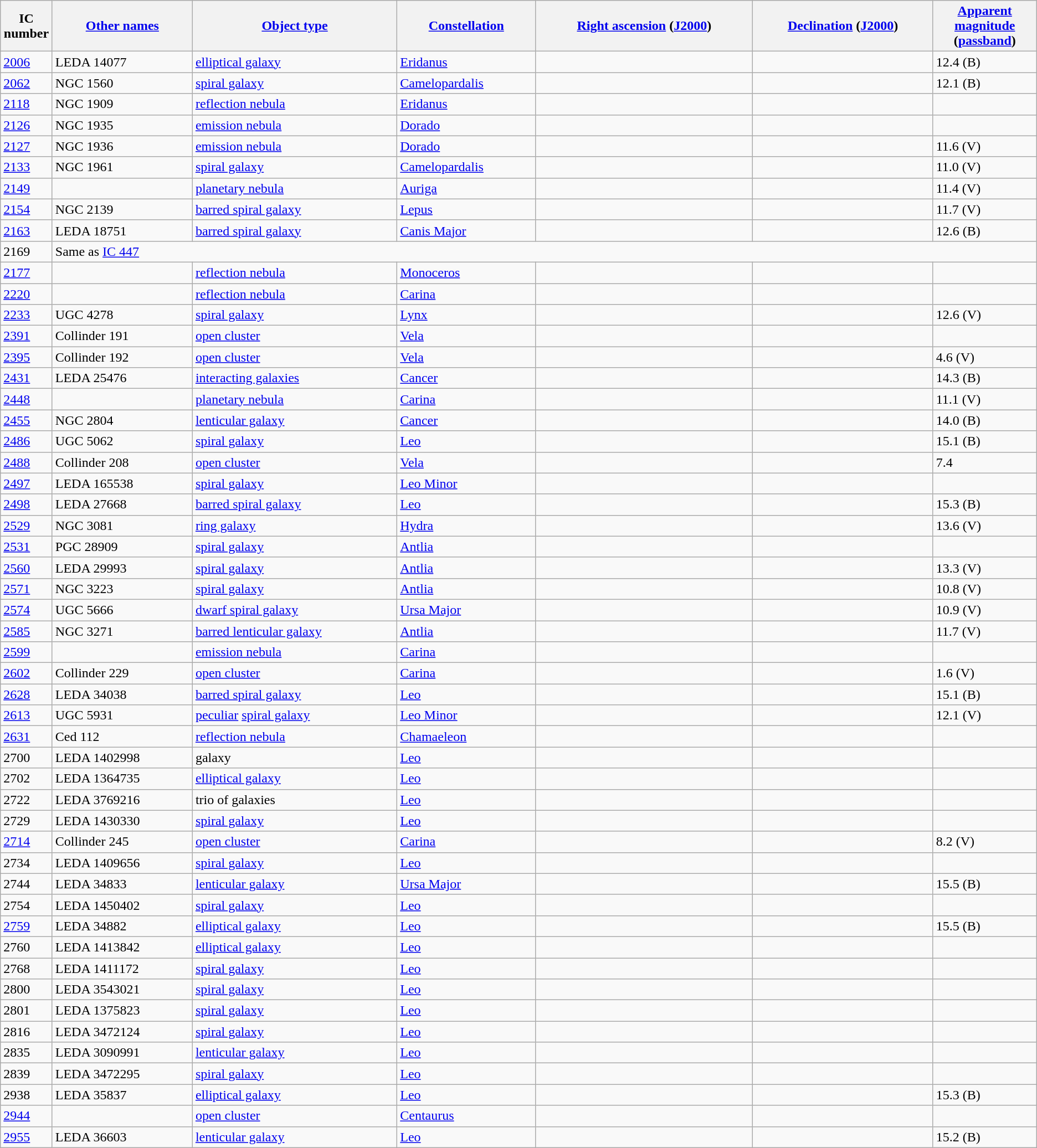<table class="wikitable sortable">
<tr>
<th style="width: 5%;">IC number</th>
<th><a href='#'>Other names</a></th>
<th><a href='#'>Object type</a></th>
<th><a href='#'>Constellation</a></th>
<th><a href='#'>Right ascension</a> (<a href='#'>J2000</a>)</th>
<th><a href='#'>Declination</a> (<a href='#'>J2000</a>)</th>
<th style="width: 10%;"><a href='#'>Apparent magnitude</a> (<a href='#'>passband</a>)</th>
</tr>
<tr>
<td><a href='#'>2006</a></td>
<td>LEDA 14077</td>
<td><a href='#'>elliptical galaxy</a></td>
<td><a href='#'>Eridanus</a></td>
<td></td>
<td></td>
<td>12.4 (B)</td>
</tr>
<tr>
<td><a href='#'>2062</a></td>
<td>NGC 1560</td>
<td><a href='#'>spiral galaxy</a></td>
<td><a href='#'>Camelopardalis</a></td>
<td></td>
<td></td>
<td>12.1 (B)</td>
</tr>
<tr>
<td><a href='#'>2118</a></td>
<td>NGC 1909</td>
<td><a href='#'>reflection nebula</a></td>
<td><a href='#'>Eridanus</a></td>
<td></td>
<td></td>
<td></td>
</tr>
<tr>
<td><a href='#'>2126</a></td>
<td>NGC 1935</td>
<td><a href='#'>emission nebula</a></td>
<td><a href='#'>Dorado</a></td>
<td></td>
<td></td>
<td></td>
</tr>
<tr>
<td><a href='#'>2127</a></td>
<td>NGC 1936</td>
<td><a href='#'>emission nebula</a></td>
<td><a href='#'>Dorado</a></td>
<td></td>
<td></td>
<td>11.6 (V)</td>
</tr>
<tr>
<td><a href='#'>2133</a></td>
<td>NGC 1961</td>
<td><a href='#'>spiral galaxy</a></td>
<td><a href='#'>Camelopardalis</a></td>
<td></td>
<td></td>
<td>11.0 (V)</td>
</tr>
<tr>
<td><a href='#'>2149</a></td>
<td></td>
<td><a href='#'>planetary nebula</a></td>
<td><a href='#'>Auriga</a></td>
<td></td>
<td></td>
<td>11.4 (V)</td>
</tr>
<tr>
<td><a href='#'>2154</a></td>
<td>NGC 2139</td>
<td><a href='#'>barred spiral galaxy</a></td>
<td><a href='#'>Lepus</a></td>
<td></td>
<td></td>
<td>11.7 (V)</td>
</tr>
<tr>
<td><a href='#'>2163</a></td>
<td>LEDA 18751</td>
<td><a href='#'>barred spiral galaxy</a></td>
<td><a href='#'>Canis Major</a></td>
<td></td>
<td></td>
<td>12.6 (B)</td>
</tr>
<tr>
<td>2169</td>
<td colspan="6">Same as <a href='#'>IC 447</a></td>
</tr>
<tr>
<td><a href='#'>2177</a></td>
<td></td>
<td><a href='#'>reflection nebula</a></td>
<td><a href='#'>Monoceros</a></td>
<td></td>
<td></td>
<td></td>
</tr>
<tr>
<td><a href='#'>2220</a></td>
<td></td>
<td><a href='#'>reflection nebula</a></td>
<td><a href='#'>Carina</a></td>
<td></td>
<td></td>
<td></td>
</tr>
<tr>
<td><a href='#'>2233</a></td>
<td>UGC 4278</td>
<td><a href='#'>spiral galaxy</a></td>
<td><a href='#'>Lynx</a></td>
<td></td>
<td></td>
<td>12.6 (V)</td>
</tr>
<tr>
<td><a href='#'>2391</a></td>
<td>Collinder 191</td>
<td><a href='#'>open cluster</a></td>
<td><a href='#'>Vela</a></td>
<td></td>
<td></td>
<td></td>
</tr>
<tr>
<td><a href='#'>2395</a></td>
<td>Collinder 192</td>
<td><a href='#'>open cluster</a></td>
<td><a href='#'>Vela</a></td>
<td></td>
<td></td>
<td>4.6 (V)</td>
</tr>
<tr>
<td><a href='#'>2431</a></td>
<td>LEDA 25476</td>
<td><a href='#'>interacting galaxies</a></td>
<td><a href='#'>Cancer</a></td>
<td></td>
<td></td>
<td>14.3 (B)</td>
</tr>
<tr>
<td><a href='#'>2448</a></td>
<td></td>
<td><a href='#'>planetary nebula</a></td>
<td><a href='#'>Carina</a></td>
<td></td>
<td></td>
<td>11.1 (V)</td>
</tr>
<tr>
<td><a href='#'>2455</a></td>
<td>NGC 2804</td>
<td><a href='#'>lenticular galaxy</a></td>
<td><a href='#'>Cancer</a></td>
<td></td>
<td></td>
<td>14.0 (B)</td>
</tr>
<tr>
<td><a href='#'>2486</a></td>
<td>UGC 5062</td>
<td><a href='#'>spiral galaxy</a></td>
<td><a href='#'>Leo</a></td>
<td></td>
<td></td>
<td>15.1 (B)</td>
</tr>
<tr>
<td><a href='#'>2488</a></td>
<td>Collinder 208</td>
<td><a href='#'>open cluster</a></td>
<td><a href='#'>Vela</a></td>
<td></td>
<td></td>
<td>7.4</td>
</tr>
<tr>
<td><a href='#'>2497</a></td>
<td>LEDA 165538</td>
<td><a href='#'>spiral galaxy</a></td>
<td><a href='#'>Leo Minor</a></td>
<td></td>
<td></td>
<td></td>
</tr>
<tr>
<td><a href='#'>2498</a></td>
<td>LEDA 27668</td>
<td><a href='#'>barred spiral galaxy</a></td>
<td><a href='#'>Leo</a></td>
<td></td>
<td></td>
<td>15.3 (B)</td>
</tr>
<tr>
<td><a href='#'>2529</a></td>
<td>NGC 3081</td>
<td><a href='#'>ring galaxy</a></td>
<td><a href='#'>Hydra</a></td>
<td></td>
<td></td>
<td>13.6 (V)</td>
</tr>
<tr>
<td><a href='#'>2531</a></td>
<td>PGC 28909</td>
<td><a href='#'>spiral galaxy</a></td>
<td><a href='#'>Antlia</a></td>
<td></td>
<td></td>
<td></td>
</tr>
<tr>
<td><a href='#'>2560</a></td>
<td>LEDA 29993</td>
<td><a href='#'>spiral galaxy</a></td>
<td><a href='#'>Antlia</a></td>
<td></td>
<td></td>
<td>13.3 (V)</td>
</tr>
<tr>
<td><a href='#'>2571</a></td>
<td>NGC 3223</td>
<td><a href='#'>spiral galaxy</a></td>
<td><a href='#'>Antlia</a></td>
<td></td>
<td></td>
<td>10.8 (V)</td>
</tr>
<tr>
<td><a href='#'>2574</a></td>
<td>UGC 5666</td>
<td><a href='#'>dwarf spiral galaxy</a></td>
<td><a href='#'>Ursa Major</a></td>
<td></td>
<td></td>
<td>10.9 (V)</td>
</tr>
<tr>
<td><a href='#'>2585</a></td>
<td>NGC 3271</td>
<td><a href='#'>barred lenticular galaxy</a></td>
<td><a href='#'>Antlia</a></td>
<td></td>
<td></td>
<td>11.7 (V)</td>
</tr>
<tr>
<td><a href='#'>2599</a></td>
<td></td>
<td><a href='#'>emission nebula</a></td>
<td><a href='#'>Carina</a></td>
<td></td>
<td></td>
<td></td>
</tr>
<tr>
<td><a href='#'>2602</a></td>
<td>Collinder 229</td>
<td><a href='#'>open cluster</a></td>
<td><a href='#'>Carina</a></td>
<td></td>
<td></td>
<td>1.6 (V)</td>
</tr>
<tr>
<td><a href='#'>2628</a></td>
<td>LEDA 34038</td>
<td><a href='#'>barred spiral galaxy</a></td>
<td><a href='#'>Leo</a></td>
<td></td>
<td></td>
<td>15.1 (B)</td>
</tr>
<tr>
<td><a href='#'>2613</a></td>
<td>UGC 5931</td>
<td><a href='#'>peculiar</a> <a href='#'>spiral galaxy</a></td>
<td><a href='#'>Leo Minor</a></td>
<td></td>
<td></td>
<td>12.1 (V)</td>
</tr>
<tr>
<td><a href='#'>2631</a></td>
<td>Ced 112</td>
<td><a href='#'>reflection nebula</a></td>
<td><a href='#'>Chamaeleon</a></td>
<td></td>
<td></td>
<td></td>
</tr>
<tr>
<td>2700</td>
<td>LEDA 1402998</td>
<td>galaxy</td>
<td><a href='#'>Leo</a></td>
<td></td>
<td></td>
<td></td>
</tr>
<tr>
<td>2702</td>
<td>LEDA 1364735</td>
<td><a href='#'>elliptical galaxy</a></td>
<td><a href='#'>Leo</a></td>
<td></td>
<td></td>
<td></td>
</tr>
<tr>
<td>2722</td>
<td>LEDA 3769216</td>
<td>trio of galaxies</td>
<td><a href='#'>Leo</a></td>
<td></td>
<td></td>
<td></td>
</tr>
<tr>
<td>2729</td>
<td>LEDA 1430330</td>
<td><a href='#'>spiral galaxy</a></td>
<td><a href='#'>Leo</a></td>
<td></td>
<td></td>
<td></td>
</tr>
<tr>
<td><a href='#'>2714</a></td>
<td>Collinder 245</td>
<td><a href='#'>open cluster</a></td>
<td><a href='#'>Carina</a></td>
<td></td>
<td></td>
<td>8.2 (V)</td>
</tr>
<tr>
<td>2734</td>
<td>LEDA 1409656</td>
<td><a href='#'>spiral galaxy</a></td>
<td><a href='#'>Leo</a></td>
<td></td>
<td></td>
<td></td>
</tr>
<tr>
<td>2744</td>
<td>LEDA 34833</td>
<td><a href='#'>lenticular galaxy</a></td>
<td><a href='#'>Ursa Major</a></td>
<td></td>
<td></td>
<td>15.5 (B)</td>
</tr>
<tr>
<td>2754</td>
<td>LEDA 1450402</td>
<td><a href='#'>spiral galaxy</a></td>
<td><a href='#'>Leo</a></td>
<td></td>
<td></td>
<td></td>
</tr>
<tr>
<td><a href='#'>2759</a></td>
<td>LEDA 34882</td>
<td><a href='#'>elliptical galaxy</a></td>
<td><a href='#'>Leo</a></td>
<td></td>
<td></td>
<td>15.5 (B)</td>
</tr>
<tr>
<td>2760</td>
<td>LEDA 1413842</td>
<td><a href='#'>elliptical galaxy</a></td>
<td><a href='#'>Leo</a></td>
<td></td>
<td></td>
<td></td>
</tr>
<tr>
<td>2768</td>
<td>LEDA 1411172</td>
<td><a href='#'>spiral galaxy</a></td>
<td><a href='#'>Leo</a></td>
<td></td>
<td></td>
<td></td>
</tr>
<tr>
<td>2800</td>
<td>LEDA 3543021</td>
<td><a href='#'>spiral galaxy</a></td>
<td><a href='#'>Leo</a></td>
<td></td>
<td></td>
<td></td>
</tr>
<tr>
<td>2801</td>
<td>LEDA 1375823</td>
<td><a href='#'>spiral galaxy</a></td>
<td><a href='#'>Leo</a></td>
<td></td>
<td></td>
<td></td>
</tr>
<tr>
<td>2816</td>
<td>LEDA 3472124</td>
<td><a href='#'>spiral galaxy</a></td>
<td><a href='#'>Leo</a></td>
<td></td>
<td></td>
<td></td>
</tr>
<tr>
<td>2835</td>
<td>LEDA 3090991</td>
<td><a href='#'>lenticular galaxy</a></td>
<td><a href='#'>Leo</a></td>
<td></td>
<td></td>
<td></td>
</tr>
<tr>
<td>2839</td>
<td>LEDA 3472295</td>
<td><a href='#'>spiral galaxy</a></td>
<td><a href='#'>Leo</a></td>
<td></td>
<td></td>
<td></td>
</tr>
<tr>
<td>2938</td>
<td>LEDA 35837</td>
<td><a href='#'>elliptical galaxy</a></td>
<td><a href='#'>Leo</a></td>
<td></td>
<td></td>
<td>15.3 (B)</td>
</tr>
<tr>
<td><a href='#'>2944</a></td>
<td></td>
<td><a href='#'>open cluster</a></td>
<td><a href='#'>Centaurus</a></td>
<td></td>
<td></td>
<td></td>
</tr>
<tr>
<td><a href='#'>2955</a></td>
<td>LEDA 36603</td>
<td><a href='#'>lenticular galaxy</a></td>
<td><a href='#'>Leo</a></td>
<td></td>
<td></td>
<td>15.2 (B)</td>
</tr>
</table>
